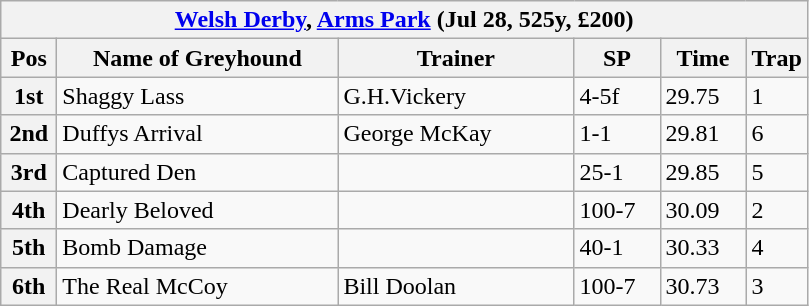<table class="wikitable">
<tr>
<th colspan="6"><a href='#'>Welsh Derby</a>, <a href='#'>Arms Park</a> (Jul 28, 525y, £200)</th>
</tr>
<tr>
<th width=30>Pos</th>
<th width=180>Name of Greyhound</th>
<th width=150>Trainer</th>
<th width=50>SP</th>
<th width=50>Time</th>
<th width=30>Trap</th>
</tr>
<tr>
<th>1st</th>
<td>Shaggy Lass</td>
<td>G.H.Vickery</td>
<td>4-5f</td>
<td>29.75</td>
<td>1</td>
</tr>
<tr>
<th>2nd</th>
<td>Duffys Arrival</td>
<td>George McKay</td>
<td>1-1</td>
<td>29.81</td>
<td>6</td>
</tr>
<tr>
<th>3rd</th>
<td>Captured Den</td>
<td></td>
<td>25-1</td>
<td>29.85</td>
<td>5</td>
</tr>
<tr>
<th>4th</th>
<td>Dearly Beloved</td>
<td></td>
<td>100-7</td>
<td>30.09</td>
<td>2</td>
</tr>
<tr>
<th>5th</th>
<td>Bomb Damage</td>
<td></td>
<td>40-1</td>
<td>30.33</td>
<td>4</td>
</tr>
<tr>
<th>6th</th>
<td>The Real McCoy</td>
<td>Bill Doolan</td>
<td>100-7</td>
<td>30.73</td>
<td>3</td>
</tr>
</table>
